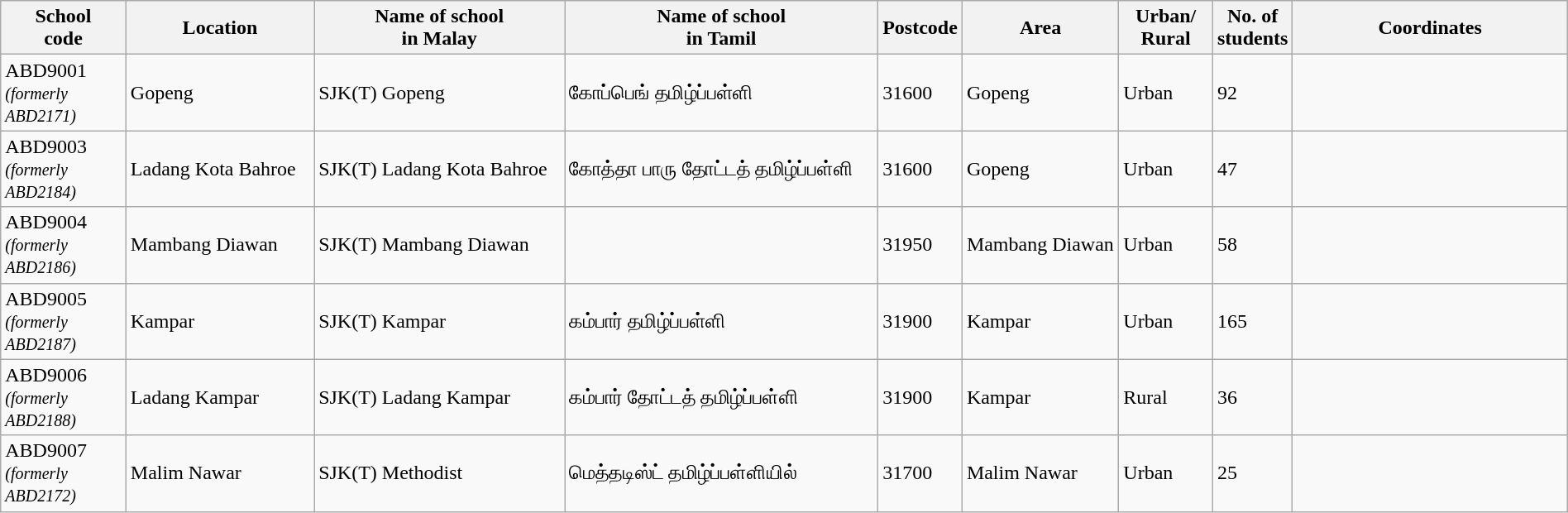<table class="wikitable sortable" style="width:100%">
<tr>
<th style="width:8%">School<br>code</th>
<th style="width:12%">Location</th>
<th style="width:16%">Name of school<br>in Malay</th>
<th style="width:20%">Name of school<br>in Tamil</th>
<th style="width:5%">Postcode</th>
<th style="width:10%">Area</th>
<th style="width:6%">Urban/<br>Rural</th>
<th style="width:5%">No. of<br>students</th>
<th style="width:18% white-space: nowrap;">Coordinates</th>
</tr>
<tr>
<td>ABD9001<br><small><em>(formerly ABD2171)</em></small></td>
<td>Gopeng</td>
<td>SJK(T) Gopeng</td>
<td>கோப்பெங் தமிழ்ப்பள்ளி</td>
<td>31600</td>
<td>Gopeng</td>
<td>Urban</td>
<td>92</td>
<td style="white-space:nowrap;"></td>
</tr>
<tr>
<td>ABD9003<br><small><em>(formerly ABD2184)</em></small></td>
<td>Ladang Kota Bahroe</td>
<td>SJK(T) Ladang Kota Bahroe</td>
<td>கோத்தா பாரு தோட்டத் தமிழ்ப்பள்ளி</td>
<td>31600</td>
<td>Gopeng</td>
<td>Urban</td>
<td>47</td>
<td style="white-space:nowrap;"></td>
</tr>
<tr>
<td>ABD9004<br><small><em>(formerly ABD2186)</em></small></td>
<td>Mambang Diawan</td>
<td>SJK(T) Mambang Diawan</td>
<td></td>
<td>31950</td>
<td>Mambang Diawan</td>
<td>Urban</td>
<td>58</td>
<td style="white-space:nowrap;"></td>
</tr>
<tr>
<td>ABD9005<br><small><em>(formerly ABD2187)</em></small></td>
<td>Kampar</td>
<td>SJK(T) Kampar</td>
<td>கம்பார் தமிழ்ப்பள்ளி</td>
<td>31900</td>
<td>Kampar</td>
<td>Urban</td>
<td>165</td>
<td style="white-space:nowrap;"></td>
</tr>
<tr>
<td>ABD9006<br><small><em>(formerly ABD2188)</em></small></td>
<td>Ladang Kampar</td>
<td>SJK(T) Ladang Kampar</td>
<td>கம்பார் தோட்டத் தமிழ்ப்பள்ளி</td>
<td>31900</td>
<td>Kampar</td>
<td>Rural</td>
<td>36</td>
<td style="white-space:nowrap;"></td>
</tr>
<tr>
<td>ABD9007<br><small><em>(formerly ABD2172)</em></small></td>
<td>Malim Nawar</td>
<td>SJK(T) Methodist</td>
<td>மெத்தடிஸ்ட் தமிழ்ப்பள்ளியில்</td>
<td>31700</td>
<td>Malim Nawar</td>
<td>Urban</td>
<td>25</td>
<td style="white-space:nowrap;"></td>
</tr>
</table>
